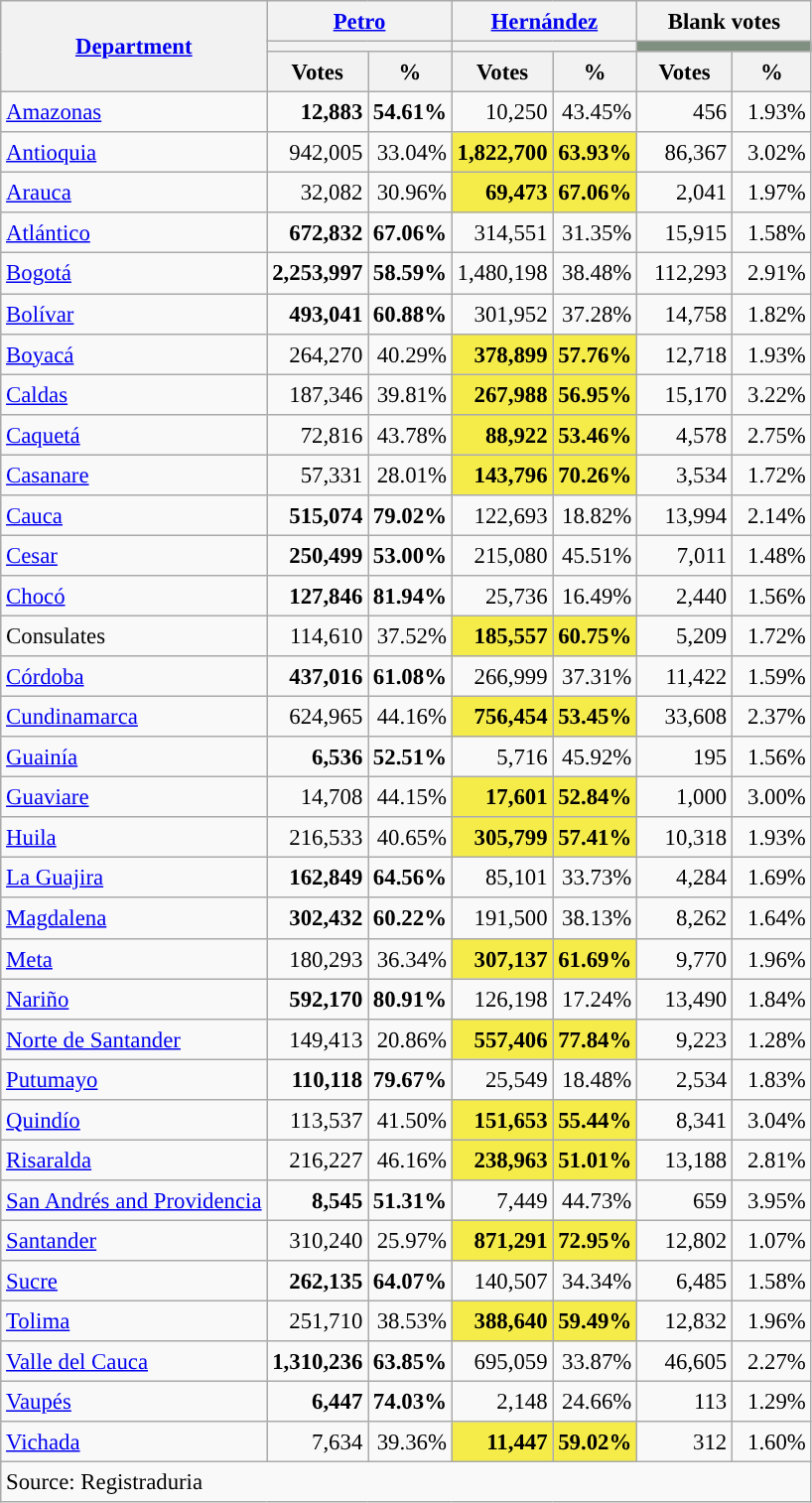<table class="wikitable sortable" style="text-align:right; font-size:95%; line-height:20px;">
<tr>
<th rowspan="3"><a href='#'>Department</a></th>
<th colspan="2" style="width:110px;"><a href='#'>Petro</a></th>
<th colspan="2" style="width:110px;"><a href='#'>Hernández</a></th>
<th colspan="2" style="width:110px;">Blank votes</th>
</tr>
<tr>
<th colspan="2" style="background:"></th>
<th colspan="2" style="background:"></th>
<th colspan="2" style="background:#809080"></th>
</tr>
<tr>
<th>Votes</th>
<th>%</th>
<th>Votes</th>
<th>%</th>
<th>Votes</th>
<th>%</th>
</tr>
<tr>
<td style="text-align:left;"><a href='#'>Amazonas</a></td>
<td style="background:"><strong>12,883</strong></td>
<td style="background:"><strong>54.61%</strong></td>
<td>10,250</td>
<td>43.45%</td>
<td>456</td>
<td>1.93%</td>
</tr>
<tr>
<td style="text-align:left;"><a href='#'>Antioquia</a></td>
<td>942,005</td>
<td>33.04%</td>
<td style="background:#F5EC49;"><strong>1,822,700</strong></td>
<td style="background:#F5EC49;"><strong>63.93%</strong></td>
<td>86,367</td>
<td>3.02%</td>
</tr>
<tr>
<td style="text-align:left;"><a href='#'>Arauca</a></td>
<td>32,082</td>
<td>30.96%</td>
<td style="background:#F5EC49;"><strong>69,473</strong></td>
<td style="background:#F5EC49;"><strong>67.06%</strong></td>
<td>2,041</td>
<td>1.97%</td>
</tr>
<tr>
<td style="text-align:left;"><a href='#'>Atlántico</a></td>
<td style="background:"><strong>672,832</strong></td>
<td style="background:"><strong>67.06%</strong></td>
<td>314,551</td>
<td>31.35%</td>
<td>15,915</td>
<td>1.58%</td>
</tr>
<tr>
<td style="text-align:left;"><a href='#'>Bogotá</a></td>
<td style="background:"><strong>2,253,997</strong></td>
<td style="background:"><strong>58.59%</strong></td>
<td>1,480,198</td>
<td>38.48%</td>
<td>112,293</td>
<td>2.91%</td>
</tr>
<tr>
<td style="text-align:left;"><a href='#'>Bolívar</a></td>
<td style="background:"><strong>493,041</strong></td>
<td style="background:"><strong>60.88%</strong></td>
<td>301,952</td>
<td>37.28%</td>
<td>14,758</td>
<td>1.82%</td>
</tr>
<tr>
<td style="text-align:left;"><a href='#'>Boyacá</a></td>
<td>264,270</td>
<td>40.29%</td>
<td style="background:#F5EC49;"><strong>378,899</strong></td>
<td style="background:#F5EC49;"><strong>57.76%</strong></td>
<td>12,718</td>
<td>1.93%</td>
</tr>
<tr>
<td style="text-align:left;"><a href='#'>Caldas</a></td>
<td>187,346</td>
<td>39.81%</td>
<td style="background:#F5EC49;"><strong>267,988</strong></td>
<td style="background:#F5EC49;"><strong>56.95%</strong></td>
<td>15,170</td>
<td>3.22%</td>
</tr>
<tr>
<td style="text-align:left;"><a href='#'>Caquetá</a></td>
<td>72,816</td>
<td>43.78%</td>
<td style="background:#F5EC49;"><strong>88,922</strong></td>
<td style="background:#F5EC49;"><strong>53.46%</strong></td>
<td>4,578</td>
<td>2.75%</td>
</tr>
<tr>
<td style="text-align:left;"><a href='#'>Casanare</a></td>
<td>57,331</td>
<td>28.01%</td>
<td style="background:#F5EC49;"><strong>143,796</strong></td>
<td style="background:#F5EC49;"><strong>70.26%</strong></td>
<td>3,534</td>
<td>1.72%</td>
</tr>
<tr>
<td style="text-align:left;"><a href='#'>Cauca</a></td>
<td style="background:"><strong>515,074</strong></td>
<td style="background:"><strong>79.02%</strong></td>
<td>122,693</td>
<td>18.82%</td>
<td>13,994</td>
<td>2.14%</td>
</tr>
<tr>
<td style="text-align:left;"><a href='#'>Cesar</a></td>
<td style="background:"><strong>250,499</strong></td>
<td style="background:"><strong>53.00%</strong></td>
<td>215,080</td>
<td>45.51%</td>
<td>7,011</td>
<td>1.48%</td>
</tr>
<tr>
<td style="text-align:left;"><a href='#'>Chocó</a></td>
<td style="background:"><strong>127,846</strong></td>
<td style="background:"><strong>81.94%</strong></td>
<td>25,736</td>
<td>16.49%</td>
<td>2,440</td>
<td>1.56%</td>
</tr>
<tr>
<td style="text-align:left;">Consulates</td>
<td>114,610</td>
<td>37.52%</td>
<td style="background:#F5EC49;"><strong>185,557</strong></td>
<td style="background:#F5EC49;"><strong>60.75%</strong></td>
<td>5,209</td>
<td>1.72%</td>
</tr>
<tr>
<td style="text-align:left;"><a href='#'>Córdoba</a></td>
<td style="background:"><strong>437,016</strong></td>
<td style="background:"><strong>61.08%</strong></td>
<td>266,999</td>
<td>37.31%</td>
<td>11,422</td>
<td>1.59%</td>
</tr>
<tr>
<td style="text-align:left;"><a href='#'>Cundinamarca</a></td>
<td>624,965</td>
<td>44.16%</td>
<td style="background:#F5EC49;"><strong>756,454</strong></td>
<td style="background:#F5EC49;"><strong>53.45%</strong></td>
<td>33,608</td>
<td>2.37%</td>
</tr>
<tr>
<td style="text-align:left;"><a href='#'>Guainía</a></td>
<td style="background:"><strong>6,536</strong></td>
<td style="background:"><strong>52.51%</strong></td>
<td>5,716</td>
<td>45.92%</td>
<td>195</td>
<td>1.56%</td>
</tr>
<tr>
<td style="text-align:left;"><a href='#'>Guaviare</a></td>
<td>14,708</td>
<td>44.15%</td>
<td style="background:#F5EC49;"><strong>17,601</strong></td>
<td style="background:#F5EC49;"><strong>52.84%</strong></td>
<td>1,000</td>
<td>3.00%</td>
</tr>
<tr>
<td style="text-align:left;"><a href='#'>Huila</a></td>
<td>216,533</td>
<td>40.65%</td>
<td style="background:#F5EC49;"><strong>305,799</strong></td>
<td style="background:#F5EC49;"><strong>57.41%</strong></td>
<td>10,318</td>
<td>1.93%</td>
</tr>
<tr>
<td style="text-align:left;"><a href='#'>La Guajira</a></td>
<td style="background:"><strong>162,849</strong></td>
<td style="background:"><strong>64.56%</strong></td>
<td>85,101</td>
<td>33.73%</td>
<td>4,284</td>
<td>1.69%</td>
</tr>
<tr>
<td style="text-align:left;"><a href='#'>Magdalena</a></td>
<td style="background:"><strong>302,432</strong></td>
<td style="background:"><strong>60.22%</strong></td>
<td>191,500</td>
<td>38.13%</td>
<td>8,262</td>
<td>1.64%</td>
</tr>
<tr>
<td style="text-align:left;"><a href='#'>Meta</a></td>
<td>180,293</td>
<td>36.34%</td>
<td style="background:#F5EC49;"><strong>307,137</strong></td>
<td style="background:#F5EC49;"><strong>61.69%</strong></td>
<td>9,770</td>
<td>1.96%</td>
</tr>
<tr>
<td style="text-align:left;"><a href='#'>Nariño</a></td>
<td style="background:"><strong>592,170</strong></td>
<td style="background:"><strong>80.91%</strong></td>
<td>126,198</td>
<td>17.24%</td>
<td>13,490</td>
<td>1.84%</td>
</tr>
<tr>
<td style="text-align:left;"><a href='#'>Norte de Santander</a></td>
<td>149,413</td>
<td>20.86%</td>
<td style="background:#F5EC49;"><strong>557,406</strong></td>
<td style="background:#F5EC49;"><strong>77.84%</strong></td>
<td>9,223</td>
<td>1.28%</td>
</tr>
<tr>
<td style="text-align:left;"><a href='#'>Putumayo</a></td>
<td style="background:"><strong>110,118</strong></td>
<td style="background:"><strong>79.67%</strong></td>
<td>25,549</td>
<td>18.48%</td>
<td>2,534</td>
<td>1.83%</td>
</tr>
<tr>
<td style="text-align:left;"><a href='#'>Quindío</a></td>
<td>113,537</td>
<td>41.50%</td>
<td style="background:#F5EC49;"><strong>151,653</strong></td>
<td style="background:#F5EC49;"><strong>55.44%</strong></td>
<td>8,341</td>
<td>3.04%</td>
</tr>
<tr>
<td style="text-align:left;"><a href='#'>Risaralda</a></td>
<td>216,227</td>
<td>46.16%</td>
<td style="background:#F5EC49;"><strong>238,963</strong></td>
<td style="background:#F5EC49;"><strong>51.01%</strong></td>
<td>13,188</td>
<td>2.81%</td>
</tr>
<tr>
<td style="text-align:left;"><a href='#'>San Andrés and Providencia</a></td>
<td style="background:"><strong>8,545</strong></td>
<td style="background:"><strong>51.31%</strong></td>
<td>7,449</td>
<td>44.73%</td>
<td>659</td>
<td>3.95%</td>
</tr>
<tr>
<td style="text-align:left;"><a href='#'>Santander</a></td>
<td>310,240</td>
<td>25.97%</td>
<td style="background:#F5EC49;"><strong>871,291</strong></td>
<td style="background:#F5EC49;"><strong>72.95%</strong></td>
<td>12,802</td>
<td>1.07%</td>
</tr>
<tr>
<td style="text-align:left;"><a href='#'>Sucre</a></td>
<td style="background:"><strong>262,135</strong></td>
<td style="background:"><strong>64.07%</strong></td>
<td>140,507</td>
<td>34.34%</td>
<td>6,485</td>
<td>1.58%</td>
</tr>
<tr>
<td style="text-align:left;"><a href='#'>Tolima</a></td>
<td>251,710</td>
<td>38.53%</td>
<td style="background:#F5EC49;"><strong>388,640</strong></td>
<td style="background:#F5EC49;"><strong>59.49%</strong></td>
<td>12,832</td>
<td>1.96%</td>
</tr>
<tr>
<td style="text-align:left;"><a href='#'>Valle del Cauca</a></td>
<td style="background:"><strong>1,310,236</strong></td>
<td style="background:"><strong>63.85%</strong></td>
<td>695,059</td>
<td>33.87%</td>
<td>46,605</td>
<td>2.27%</td>
</tr>
<tr>
<td style="text-align:left;"><a href='#'>Vaupés</a></td>
<td style="background:"><strong>6,447</strong></td>
<td style="background:"><strong>74.03%</strong></td>
<td>2,148</td>
<td>24.66%</td>
<td>113</td>
<td>1.29%</td>
</tr>
<tr>
<td style="text-align:left;"><a href='#'>Vichada</a></td>
<td>7,634</td>
<td>39.36%</td>
<td style="background:#F5EC49;"><strong>11,447</strong></td>
<td style="background:#F5EC49;"><strong>59.02%</strong></td>
<td>312</td>
<td>1.60%</td>
</tr>
<tr>
<td style="text-align:left;" colspan="7">Source: Registraduria</td>
</tr>
</table>
